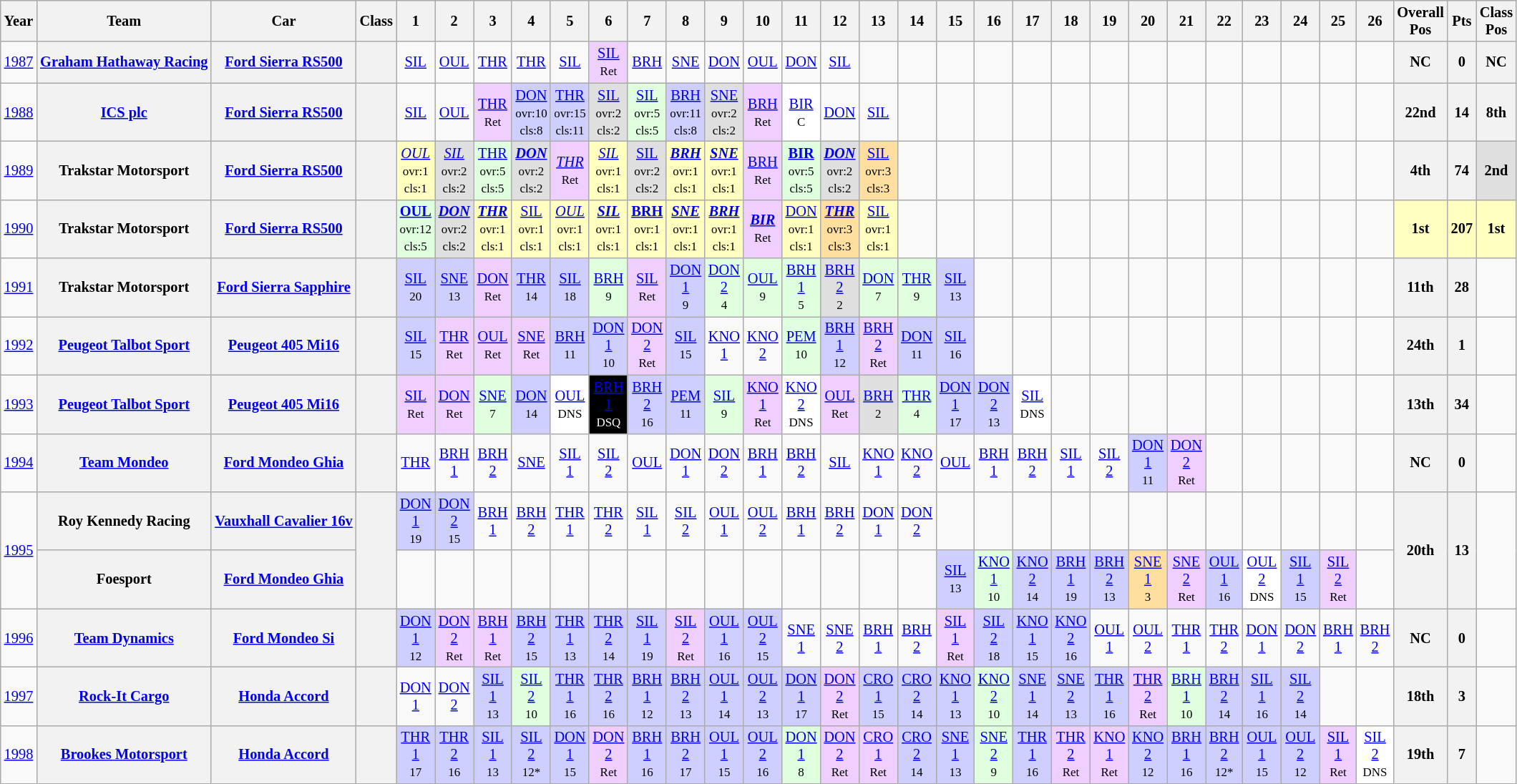<table class="wikitable" style="text-align:center; font-size:85%">
<tr>
<th>Year</th>
<th>Team</th>
<th>Car</th>
<th>Class</th>
<th>1</th>
<th>2</th>
<th>3</th>
<th>4</th>
<th>5</th>
<th>6</th>
<th>7</th>
<th>8</th>
<th>9</th>
<th>10</th>
<th>11</th>
<th>12</th>
<th>13</th>
<th>14</th>
<th>15</th>
<th>16</th>
<th>17</th>
<th>18</th>
<th>19</th>
<th>20</th>
<th>21</th>
<th>22</th>
<th>23</th>
<th>24</th>
<th>25</th>
<th>26</th>
<th>Overall<br>Pos</th>
<th>Pts</th>
<th>Class<br>Pos</th>
</tr>
<tr>
<td><a href='#'>1987</a></td>
<th nowrap><a href='#'>Graham Hathaway Racing</a></th>
<th nowrap><a href='#'>Ford Sierra RS500</a></th>
<th><span></span></th>
<td><a href='#'>SIL</a></td>
<td><a href='#'>OUL</a></td>
<td><a href='#'>THR</a></td>
<td><a href='#'>THR</a></td>
<td><a href='#'>SIL</a></td>
<td style="background:#EFCFFF;"><a href='#'>SIL</a><br><small>Ret</small></td>
<td><a href='#'>BRH</a></td>
<td><a href='#'>SNE</a></td>
<td><a href='#'>DON</a></td>
<td><a href='#'>OUL</a></td>
<td><a href='#'>DON</a></td>
<td><a href='#'>SIL</a></td>
<td></td>
<td></td>
<td></td>
<td></td>
<td></td>
<td></td>
<td></td>
<td></td>
<td></td>
<td></td>
<td></td>
<td></td>
<td></td>
<td></td>
<th>NC</th>
<th>0</th>
<th>NC</th>
</tr>
<tr>
<td><a href='#'>1988</a></td>
<th nowrap><a href='#'>ICS plc</a></th>
<th nowrap><a href='#'>Ford Sierra RS500</a></th>
<th><span></span></th>
<td><a href='#'>SIL</a></td>
<td><a href='#'>OUL</a></td>
<td style="background:#EFCFFF;"><a href='#'>THR</a><br><small>Ret</small></td>
<td style="background:#CFCFFF;"><a href='#'>DON</a><br><small>ovr:10<br>cls:8</small></td>
<td style="background:#CFCFFF;"><a href='#'>THR</a><br><small>ovr:15<br>cls:11</small></td>
<td style="background:#DFDFDF;"><a href='#'>SIL</a><br><small>ovr:2<br>cls:2</small></td>
<td style="background:#DFFFDF;"><a href='#'>SIL</a><br><small>ovr:5<br>cls:5</small></td>
<td style="background:#CFCFFF;"><a href='#'>BRH</a><br><small>ovr:11<br>cls:8</small></td>
<td style="background:#DFDFDF;"><a href='#'>SNE</a><br><small>ovr:2<br>cls:2</small></td>
<td style="background:#EFCFFF;"><a href='#'>BRH</a><br><small>Ret</small></td>
<td style="background:#FFFFFF;"><a href='#'>BIR</a><br><small>C</small></td>
<td><a href='#'>DON</a></td>
<td><a href='#'>SIL</a></td>
<td></td>
<td></td>
<td></td>
<td></td>
<td></td>
<td></td>
<td></td>
<td></td>
<td></td>
<td></td>
<td></td>
<td></td>
<td></td>
<th>22nd</th>
<th>14</th>
<th>8th</th>
</tr>
<tr>
<td><a href='#'>1989</a></td>
<th nowrap>Trakstar Motorsport</th>
<th nowrap><a href='#'>Ford Sierra RS500</a></th>
<th><span></span></th>
<td style="background:#FFFFBF;"><em><a href='#'>OUL</a></em><br><small>ovr:1<br>cls:1</small></td>
<td style="background:#DFDFDF;"><em><a href='#'>SIL</a></em><br><small>ovr:2<br>cls:2</small></td>
<td style="background:#DFFFDF;"><a href='#'>THR</a><br><small>ovr:5<br>cls:5</small></td>
<td style="background:#DFDFDF;"><strong><em><a href='#'>DON</a></em></strong><br><small>ovr:2<br>cls:2</small></td>
<td style="background:#EFCFFF;"><em><a href='#'>THR</a></em><br><small>Ret</small></td>
<td style="background:#FFFFBF;"><em><a href='#'>SIL</a></em><br><small>ovr:1<br>cls:1</small></td>
<td style="background:#DFDFDF;"><a href='#'>SIL</a><br><small>ovr:2<br>cls:2</small></td>
<td style="background:#FFFFBF;"><strong><em><a href='#'>BRH</a></em></strong><br><small>ovr:1<br>cls:1</small></td>
<td style="background:#FFFFBF;"><strong><em><a href='#'>SNE</a></em></strong><br><small>ovr:1<br>cls:1</small></td>
<td style="background:#EFCFFF;"><a href='#'>BRH</a><br><small>Ret</small></td>
<td style="background:#DFFFDF;"><strong><a href='#'>BIR</a></strong><br><small>ovr:5<br>cls:5</small></td>
<td style="background:#DFDFDF;"><strong><em><a href='#'>DON</a></em></strong><br><small>ovr:2<br>cls:2</small></td>
<td style="background:#FFDF9F;"><a href='#'>SIL</a><br><small>ovr:3<br>cls:3</small></td>
<td></td>
<td></td>
<td></td>
<td></td>
<td></td>
<td></td>
<td></td>
<td></td>
<td></td>
<td></td>
<td></td>
<td></td>
<td></td>
<th>4th</th>
<th>74</th>
<td style="background:#DFDFDF;"><strong>2nd</strong></td>
</tr>
<tr>
<td><a href='#'>1990</a></td>
<th nowrap>Trakstar Motorsport</th>
<th nowrap><a href='#'>Ford Sierra RS500</a></th>
<th><span></span></th>
<td style="background:#DFFFDF;"><strong><a href='#'>OUL</a></strong><br><small>ovr:12<br>cls:5</small></td>
<td style="background:#DFDFDF;"><strong><em><a href='#'>DON</a></em></strong><br><small>ovr:2<br>cls:2</small></td>
<td style="background:#FFFFBF;"><strong><em><a href='#'>THR</a></em></strong><br><small>ovr:1<br>cls:1</small></td>
<td style="background:#FFFFBF;"><a href='#'>SIL</a><br><small>ovr:1<br>cls:1</small></td>
<td style="background:#FFFFBF;"><em><a href='#'>OUL</a></em><br><small>ovr:1<br>cls:1</small></td>
<td style="background:#FFFFBF;"><strong><em><a href='#'>SIL</a></em></strong><br><small>ovr:1<br>cls:1</small></td>
<td style="background:#FFFFBF;"><strong><a href='#'>BRH</a></strong><br><small>ovr:1<br>cls:1</small></td>
<td style="background:#FFFFBF;"><strong><em><a href='#'>SNE</a></em></strong><br><small>ovr:1<br>cls:1</small></td>
<td style="background:#FFFFBF;"><strong><em><a href='#'>BRH</a></em></strong><br><small>ovr:1<br>cls:1</small></td>
<td style="background:#EFCFFF;"><strong><em><a href='#'>BIR</a></em></strong><br><small>Ret</small></td>
<td style="background:#FFFFBF;"><a href='#'>DON</a><br><small>ovr:1<br>cls:1</small></td>
<td style="background:#FFDF9F;"><strong><em><a href='#'>THR</a></em></strong><br><small>ovr:3<br>cls:3</small></td>
<td style="background:#FFFFBF;"><a href='#'>SIL</a><br><small>ovr:1<br>cls:1</small></td>
<td></td>
<td></td>
<td></td>
<td></td>
<td></td>
<td></td>
<td></td>
<td></td>
<td></td>
<td></td>
<td></td>
<td></td>
<td></td>
<td style="background:#FFFFBF;"><strong>1st</strong></td>
<td style="background:#FFFFBF;"><strong>207</strong></td>
<td style="background:#FFFFBF;"><strong>1st</strong></td>
</tr>
<tr>
<td><a href='#'>1991</a></td>
<th nowrap>Trakstar Motorsport</th>
<th nowrap><a href='#'>Ford Sierra Sapphire</a></th>
<th></th>
<td style="background:#CFCFFF;"><a href='#'>SIL</a><br><small>20</small></td>
<td style="background:#CFCFFF;"><a href='#'>SNE</a><br><small>13</small></td>
<td style="background:#EFCFFF;"><a href='#'>DON</a><br><small>Ret</small></td>
<td style="background:#CFCFFF;"><a href='#'>THR</a><br><small>14</small></td>
<td style="background:#CFCFFF;"><a href='#'>SIL</a><br><small>18</small></td>
<td style="background:#DFFFDF;"><a href='#'>BRH</a><br><small>9</small></td>
<td style="background:#EFCFFF;"><a href='#'>SIL</a><br><small>Ret</small></td>
<td style="background:#CFCFFF;"><a href='#'>DON<br>1</a><br><small>9</small></td>
<td style="background:#DFFFDF;"><a href='#'>DON<br>2</a><br><small>4</small></td>
<td style="background:#DFFFDF;"><a href='#'>OUL</a><br><small>9</small></td>
<td style="background:#DFFFDF;"><a href='#'>BRH<br>1</a><br><small>5</small></td>
<td style="background:#DFDFDF;"><a href='#'>BRH<br>2</a><br><small>2</small></td>
<td style="background:#DFFFDF;"><a href='#'>DON</a><br><small>7</small></td>
<td style="background:#DFFFDF;"><a href='#'>THR</a><br><small>9</small></td>
<td style="background:#CFCFFF;"><a href='#'>SIL</a><br><small>13</small></td>
<td></td>
<td></td>
<td></td>
<td></td>
<td></td>
<td></td>
<td></td>
<td></td>
<td></td>
<td></td>
<td></td>
<th>11th</th>
<th>28</th>
<td></td>
</tr>
<tr>
<td><a href='#'>1992</a></td>
<th nowrap><a href='#'>Peugeot Talbot Sport</a></th>
<th nowrap><a href='#'>Peugeot 405 Mi16</a></th>
<th></th>
<td style="background:#CFCFFF;"><a href='#'>SIL</a><br><small>15</small></td>
<td style="background:#EFCFFF;"><a href='#'>THR</a><br><small>Ret</small></td>
<td style="background:#EFCFFF;"><a href='#'>OUL</a><br><small>Ret</small></td>
<td style="background:#EFCFFF;"><a href='#'>SNE</a><br><small>Ret</small></td>
<td style="background:#CFCFFF;"><a href='#'>BRH</a><br><small>11</small></td>
<td style="background:#CFCFFF;"><a href='#'>DON<br>1</a><br><small>10</small></td>
<td style="background:#EFCFFF;"><a href='#'>DON<br>2</a><br><small>Ret</small></td>
<td style="background:#CFCFFF;"><a href='#'>SIL</a><br><small>15</small></td>
<td><a href='#'>KNO<br>1</a></td>
<td><a href='#'>KNO<br>2</a></td>
<td style="background:#DFFFDF;"><a href='#'>PEM</a><br><small>10</small></td>
<td style="background:#CFCFFF;"><a href='#'>BRH<br>1</a><br><small>12</small></td>
<td style="background:#EFCFFF;"><a href='#'>BRH<br>2</a><br><small>Ret</small></td>
<td style="background:#CFCFFF;"><a href='#'>DON</a><br><small>11</small></td>
<td style="background:#CFCFFF;"><a href='#'>SIL</a><br><small>16</small></td>
<td></td>
<td></td>
<td></td>
<td></td>
<td></td>
<td></td>
<td></td>
<td></td>
<td></td>
<td></td>
<td></td>
<th>24th</th>
<th>1</th>
<td></td>
</tr>
<tr>
<td><a href='#'>1993</a></td>
<th nowrap><a href='#'>Peugeot Talbot Sport</a></th>
<th nowrap><a href='#'>Peugeot 405 Mi16</a></th>
<th></th>
<td style="background:#EFCFFF;"><a href='#'>SIL</a><br><small>Ret</small></td>
<td style="background:#EFCFFF;"><a href='#'>DON</a><br><small>Ret</small></td>
<td style="background:#DFFFDF;"><a href='#'>SNE</a><br><small>7</small></td>
<td style="background:#CFCFFF;"><a href='#'>DON</a><br><small>14</small></td>
<td style="background:#FFFFFF;"><a href='#'>OUL</a><br><small>DNS</small></td>
<td style="background:#000000; color:white"><a href='#'><span>BRH<br>1</span></a><br><small>DSQ</small></td>
<td style="background:#CFCFFF;"><a href='#'>BRH<br>2</a><br><small>16</small></td>
<td style="background:#CFCFFF;"><a href='#'>PEM</a><br><small>11</small></td>
<td style="background:#DFFFDF;"><a href='#'>SIL</a><br><small>9</small></td>
<td style="background:#EFCFFF;"><a href='#'>KNO<br>1</a><br><small>Ret</small></td>
<td style="background:#FFFFFF;"><a href='#'>KNO<br>2</a><br><small>DNS</small></td>
<td style="background:#EFCFFF;"><a href='#'>OUL</a><br><small>Ret</small></td>
<td style="background:#DFDFDF;"><a href='#'>BRH</a><br><small>2</small></td>
<td style="background:#DFFFDF;"><a href='#'>THR</a><br><small>4</small></td>
<td style="background:#CFCFFF;"><a href='#'>DON<br>1</a><br><small>17</small></td>
<td style="background:#CFCFFF;"><a href='#'>DON<br>2</a><br><small>13</small></td>
<td style="background:#FFFFFF;"><a href='#'>SIL</a><br><small>DNS</small></td>
<td></td>
<td></td>
<td></td>
<td></td>
<td></td>
<td></td>
<td></td>
<td></td>
<td></td>
<th>13th</th>
<th>34</th>
<td></td>
</tr>
<tr>
<td><a href='#'>1994</a></td>
<th nowrap><a href='#'>Team Mondeo</a></th>
<th nowrap><a href='#'>Ford Mondeo Ghia</a></th>
<th></th>
<td><a href='#'>THR</a></td>
<td><a href='#'>BRH<br>1</a></td>
<td><a href='#'>BRH<br>2</a></td>
<td><a href='#'>SNE</a></td>
<td><a href='#'>SIL<br>1</a></td>
<td><a href='#'>SIL<br>2</a></td>
<td><a href='#'>OUL</a></td>
<td><a href='#'>DON<br>1</a></td>
<td><a href='#'>DON<br>2</a></td>
<td><a href='#'>BRH<br>1</a></td>
<td><a href='#'>BRH<br>2</a></td>
<td><a href='#'>SIL</a></td>
<td><a href='#'>KNO<br>1</a></td>
<td><a href='#'>KNO<br>2</a></td>
<td><a href='#'>OUL</a></td>
<td><a href='#'>BRH<br>1</a></td>
<td><a href='#'>BRH<br>2</a></td>
<td><a href='#'>SIL<br>1</a></td>
<td><a href='#'>SIL<br>2</a></td>
<td style="background:#CFCFFF;"><a href='#'>DON<br>1</a><br><small>11</small></td>
<td style="background:#EFCFFF;"><a href='#'>DON<br>2</a><br><small>Ret</small></td>
<td></td>
<td></td>
<td></td>
<td></td>
<td></td>
<th>NC</th>
<th>0</th>
<td></td>
</tr>
<tr>
<td rowspan=2><a href='#'>1995</a></td>
<th nowrap>Roy Kennedy Racing</th>
<th nowrap><a href='#'>Vauxhall Cavalier 16v</a></th>
<th rowspan=2></th>
<td style="background:#CFCFFF;"><a href='#'>DON<br>1</a><br><small>19</small></td>
<td style="background:#CFCFFF;"><a href='#'>DON<br>2</a><br><small>15</small></td>
<td><a href='#'>BRH<br>1</a></td>
<td><a href='#'>BRH<br>2</a></td>
<td><a href='#'>THR<br>1</a></td>
<td><a href='#'>THR<br>2</a></td>
<td><a href='#'>SIL<br>1</a></td>
<td><a href='#'>SIL<br>2</a></td>
<td><a href='#'>OUL<br>1</a></td>
<td><a href='#'>OUL<br>2</a></td>
<td><a href='#'>BRH<br>1</a></td>
<td><a href='#'>BRH<br>2</a></td>
<td><a href='#'>DON<br>1</a></td>
<td><a href='#'>DON<br>2</a></td>
<td></td>
<td></td>
<td></td>
<td></td>
<td></td>
<td></td>
<td></td>
<td></td>
<td></td>
<td></td>
<td></td>
<td></td>
<th rowspan=2>20th</th>
<th rowspan=2>13</th>
<td rowspan=2></td>
</tr>
<tr>
<th nowrap>Foesport</th>
<th nowrap><a href='#'>Ford Mondeo Ghia</a></th>
<td></td>
<td></td>
<td></td>
<td></td>
<td></td>
<td></td>
<td></td>
<td></td>
<td></td>
<td></td>
<td></td>
<td></td>
<td></td>
<td></td>
<td style="background:#CFCFFF;"><a href='#'>SIL</a><br><small>13</small></td>
<td style="background:#DFFFDF;"><a href='#'>KNO<br>1</a><br><small>10</small></td>
<td style="background:#CFCFFF;"><a href='#'>KNO<br>2</a><br><small>14</small></td>
<td style="background:#CFCFFF;"><a href='#'>BRH<br>1</a><br><small>19</small></td>
<td style="background:#CFCFFF;"><a href='#'>BRH<br>2</a><br><small>13</small></td>
<td style="background:#FFDF9F;"><a href='#'>SNE<br>1</a><br><small>3</small></td>
<td style="background:#EFCFFF;"><a href='#'>SNE<br>2</a><br><small>Ret</small></td>
<td style="background:#CFCFFF;"><a href='#'>OUL<br>1</a><br><small>16</small></td>
<td style="background:#FFFFFF;"><a href='#'>OUL<br>2</a><br><small>DNS</small></td>
<td style="background:#CFCFFF;"><a href='#'>SIL<br>1</a><br><small>15</small></td>
<td style="background:#EFCFFF;"><a href='#'>SIL<br>2</a><br><small>Ret</small></td>
<td></td>
</tr>
<tr>
<td><a href='#'>1996</a></td>
<th nowrap><a href='#'>Team Dynamics</a></th>
<th nowrap><a href='#'>Ford Mondeo Si</a></th>
<th></th>
<td style="background:#CFCFFF;"><a href='#'>DON<br>1</a><br><small>12</small></td>
<td style="background:#EFCFFF;"><a href='#'>DON<br>2</a><br><small>Ret</small></td>
<td style="background:#EFCFFF;"><a href='#'>BRH<br>1</a><br><small>Ret</small></td>
<td style="background:#CFCFFF;"><a href='#'>BRH<br>2</a><br><small>15</small></td>
<td style="background:#CFCFFF;"><a href='#'>THR<br>1</a><br><small>13</small></td>
<td style="background:#CFCFFF;"><a href='#'>THR<br>2</a><br><small>14</small></td>
<td style="background:#CFCFFF;"><a href='#'>SIL<br>1</a><br><small>19</small></td>
<td style="background:#EFCFFF;"><a href='#'>SIL<br>2</a><br><small>Ret</small></td>
<td style="background:#CFCFFF;"><a href='#'>OUL<br>1</a><br><small>16</small></td>
<td style="background:#CFCFFF;"><a href='#'>OUL<br>2</a><br><small>15</small></td>
<td><a href='#'>SNE<br>1</a></td>
<td><a href='#'>SNE<br>2</a></td>
<td><a href='#'>BRH<br>1</a></td>
<td><a href='#'>BRH<br>2</a></td>
<td style="background:#EFCFFF;"><a href='#'>SIL<br>1</a><br><small>Ret</small></td>
<td style="background:#CFCFFF;"><a href='#'>SIL<br>2</a><br><small>18</small></td>
<td style="background:#CFCFFF;"><a href='#'>KNO<br>1</a><br><small>15</small></td>
<td style="background:#CFCFFF;"><a href='#'>KNO<br>2</a><br><small>16</small></td>
<td><a href='#'>OUL<br>1</a></td>
<td><a href='#'>OUL<br>2</a></td>
<td><a href='#'>THR<br>1</a></td>
<td><a href='#'>THR<br>2</a></td>
<td><a href='#'>DON<br>1</a></td>
<td><a href='#'>DON<br>2</a></td>
<td><a href='#'>BRH<br>1</a></td>
<td><a href='#'>BRH<br>2</a></td>
<th>NC</th>
<th>0</th>
<td></td>
</tr>
<tr>
<td><a href='#'>1997</a></td>
<th nowrap><a href='#'>Rock-It Cargo</a></th>
<th nowrap><a href='#'>Honda Accord</a></th>
<th></th>
<td><a href='#'>DON<br>1</a></td>
<td><a href='#'>DON<br>2</a></td>
<td style="background:#CFCFFF;"><a href='#'>SIL<br>1</a><br><small>13</small></td>
<td style="background:#DFFFDF;"><a href='#'>SIL<br>2</a><br><small>10</small></td>
<td style="background:#CFCFFF;"><a href='#'>THR<br>1</a><br><small>16</small></td>
<td style="background:#CFCFFF;"><a href='#'>THR<br>2</a><br><small>16</small></td>
<td style="background:#CFCFFF;"><a href='#'>BRH<br>1</a><br><small>12</small></td>
<td style="background:#CFCFFF;"><a href='#'>BRH<br>2</a><br><small>13</small></td>
<td style="background:#CFCFFF;"><a href='#'>OUL<br>1</a><br><small>14</small></td>
<td style="background:#CFCFFF;"><a href='#'>OUL<br>2</a><br><small>13</small></td>
<td style="background:#CFCFFF;"><a href='#'>DON<br>1</a><br><small>17</small></td>
<td style="background:#EFCFFF;"><a href='#'>DON<br>2</a><br><small>Ret</small></td>
<td style="background:#CFCFFF;"><a href='#'>CRO<br>1</a><br><small>15</small></td>
<td style="background:#CFCFFF;"><a href='#'>CRO<br>2</a><br><small>14</small></td>
<td style="background:#CFCFFF;"><a href='#'>KNO<br>1</a><br><small>13</small></td>
<td style="background:#DFFFDF;"><a href='#'>KNO<br>2</a><br><small>10</small></td>
<td style="background:#CFCFFF;"><a href='#'>SNE<br>1</a><br><small>14</small></td>
<td style="background:#CFCFFF;"><a href='#'>SNE<br>2</a><br><small>13</small></td>
<td style="background:#CFCFFF;"><a href='#'>THR<br>1</a><br><small>16</small></td>
<td style="background:#EFCFFF;"><a href='#'>THR<br>2</a><br><small>Ret</small></td>
<td style="background:#DFFFDF;"><a href='#'>BRH<br>1</a><br><small>10</small></td>
<td style="background:#CFCFFF;"><a href='#'>BRH<br>2</a><br><small>14</small></td>
<td style="background:#CFCFFF;"><a href='#'>SIL<br>1</a><br><small>16</small></td>
<td style="background:#CFCFFF;"><a href='#'>SIL<br>2</a><br><small>14</small></td>
<td></td>
<td></td>
<th>18th</th>
<th>3</th>
<td></td>
</tr>
<tr>
<td><a href='#'>1998</a></td>
<th nowrap><a href='#'>Brookes Motorsport</a></th>
<th nowrap><a href='#'>Honda Accord</a></th>
<th></th>
<td style="background:#CFCFFF;"><a href='#'>THR<br>1</a><br><small>17</small></td>
<td style="background:#CFCFFF;"><a href='#'>THR<br>2</a><br><small>16</small></td>
<td style="background:#CFCFFF;"><a href='#'>SIL<br>1</a><br><small>13</small></td>
<td style="background:#CFCFFF;"><a href='#'>SIL<br>2</a><br><small>12*</small></td>
<td style="background:#CFCFFF;"><a href='#'>DON<br>1</a><br><small>15</small></td>
<td style="background:#EFCFFF;"><a href='#'>DON<br>2</a><br><small>Ret</small></td>
<td style="background:#CFCFFF;"><a href='#'>BRH<br>1</a><br><small>16</small></td>
<td style="background:#CFCFFF;"><a href='#'>BRH<br>2</a><br><small>17</small></td>
<td style="background:#CFCFFF;"><a href='#'>OUL<br>1</a><br><small>15</small></td>
<td style="background:#CFCFFF;"><a href='#'>OUL<br>2</a><br><small>16</small></td>
<td style="background:#DFFFDF;"><a href='#'>DON<br>1</a><br><small>8</small></td>
<td style="background:#EFCFFF;"><a href='#'>DON<br>2</a><br><small>Ret</small></td>
<td style="background:#EFCFFF;"><a href='#'>CRO<br>1</a><br><small>Ret</small></td>
<td style="background:#CFCFFF;"><a href='#'>CRO<br>2</a><br><small>14</small></td>
<td style="background:#CFCFFF;"><a href='#'>SNE<br>1</a><br><small>13</small></td>
<td style="background:#DFFFDF;"><a href='#'>SNE<br>2</a><br><small>9</small></td>
<td style="background:#CFCFFF;"><a href='#'>THR<br>1</a><br><small>16</small></td>
<td style="background:#EFCFFF;"><a href='#'>THR<br>2</a><br><small>Ret</small></td>
<td style="background:#EFCFFF;"><a href='#'>KNO<br>1</a><br><small>Ret</small></td>
<td style="background:#CFCFFF;"><a href='#'>KNO<br>2</a><br><small>12</small></td>
<td style="background:#CFCFFF;"><a href='#'>BRH<br>1</a><br><small>16</small></td>
<td style="background:#CFCFFF;"><a href='#'>BRH<br>2</a><br><small>12*</small></td>
<td style="background:#CFCFFF;"><a href='#'>OUL<br>1</a><br><small>15</small></td>
<td style="background:#CFCFFF;"><a href='#'>OUL<br>2</a><br><small>12</small></td>
<td style="background:#EFCFFF;"><a href='#'>SIL<br>1</a><br><small>Ret</small></td>
<td style="background:#FFFFFF;"><a href='#'>SIL<br>2</a><br><small>DNS</small></td>
<th>19th</th>
<th>7</th>
<td></td>
</tr>
</table>
